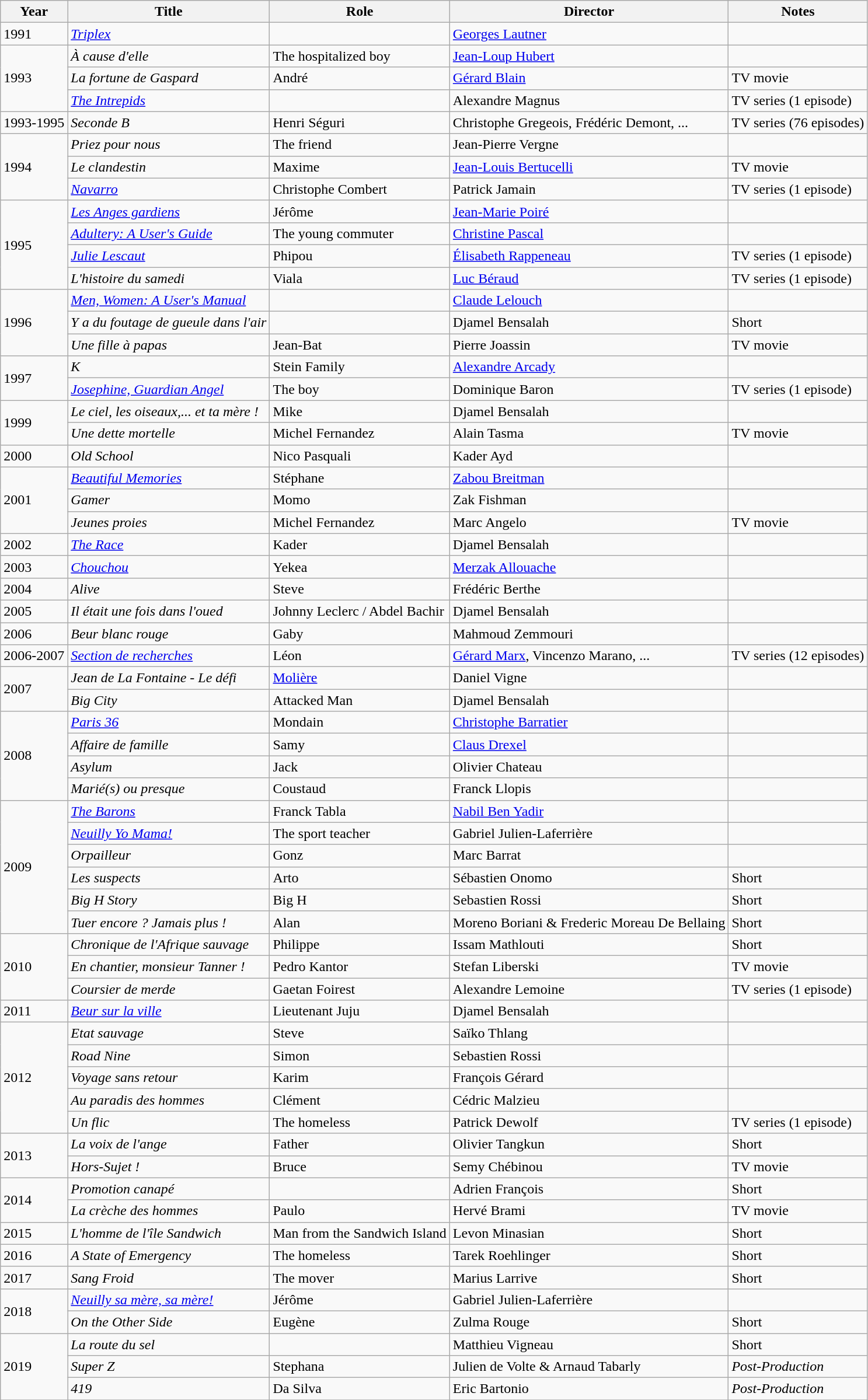<table class="wikitable">
<tr>
<th>Year</th>
<th>Title</th>
<th>Role</th>
<th>Director</th>
<th>Notes</th>
</tr>
<tr>
<td>1991</td>
<td><em><a href='#'>Triplex</a></em></td>
<td></td>
<td><a href='#'>Georges Lautner</a></td>
<td></td>
</tr>
<tr>
<td rowspan=3>1993</td>
<td><em>À cause d'elle</em></td>
<td>The hospitalized boy</td>
<td><a href='#'>Jean-Loup Hubert</a></td>
<td></td>
</tr>
<tr>
<td><em>La fortune de Gaspard</em></td>
<td>André</td>
<td><a href='#'>Gérard Blain</a></td>
<td>TV movie</td>
</tr>
<tr>
<td><em><a href='#'>The Intrepids</a></em></td>
<td></td>
<td>Alexandre Magnus</td>
<td>TV series (1 episode)</td>
</tr>
<tr>
<td>1993-1995</td>
<td><em>Seconde B</em></td>
<td>Henri Séguri</td>
<td>Christophe Gregeois, Frédéric Demont, ...</td>
<td>TV series (76 episodes)</td>
</tr>
<tr>
<td rowspan=3>1994</td>
<td><em>Priez pour nous</em></td>
<td>The friend</td>
<td>Jean-Pierre Vergne</td>
<td></td>
</tr>
<tr>
<td><em>Le clandestin</em></td>
<td>Maxime</td>
<td><a href='#'>Jean-Louis Bertucelli</a></td>
<td>TV movie</td>
</tr>
<tr>
<td><em><a href='#'>Navarro</a></em></td>
<td>Christophe Combert</td>
<td>Patrick Jamain</td>
<td>TV series (1 episode)</td>
</tr>
<tr>
<td rowspan=4>1995</td>
<td><em><a href='#'>Les Anges gardiens</a></em></td>
<td>Jérôme</td>
<td><a href='#'>Jean-Marie Poiré</a></td>
<td></td>
</tr>
<tr>
<td><em><a href='#'>Adultery: A User's Guide</a></em></td>
<td>The young commuter</td>
<td><a href='#'>Christine Pascal</a></td>
<td></td>
</tr>
<tr>
<td><em><a href='#'>Julie Lescaut</a></em></td>
<td>Phipou</td>
<td><a href='#'>Élisabeth Rappeneau</a></td>
<td>TV series (1 episode)</td>
</tr>
<tr>
<td><em>L'histoire du samedi</em></td>
<td>Viala</td>
<td><a href='#'>Luc Béraud</a></td>
<td>TV series (1 episode)</td>
</tr>
<tr>
<td rowspan=3>1996</td>
<td><em><a href='#'>Men, Women: A User's Manual</a></em></td>
<td></td>
<td><a href='#'>Claude Lelouch</a></td>
<td></td>
</tr>
<tr>
<td><em>Y a du foutage de gueule dans l'air</em></td>
<td></td>
<td>Djamel Bensalah</td>
<td>Short</td>
</tr>
<tr>
<td><em>Une fille à papas</em></td>
<td>Jean-Bat</td>
<td>Pierre Joassin</td>
<td>TV movie</td>
</tr>
<tr>
<td rowspan=2>1997</td>
<td><em>K</em></td>
<td>Stein Family</td>
<td><a href='#'>Alexandre Arcady</a></td>
<td></td>
</tr>
<tr>
<td><em><a href='#'>Josephine, Guardian Angel</a></em></td>
<td>The boy</td>
<td>Dominique Baron</td>
<td>TV series (1 episode)</td>
</tr>
<tr>
<td rowspan=2>1999</td>
<td><em>Le ciel, les oiseaux,... et ta mère !</em></td>
<td>Mike</td>
<td>Djamel Bensalah</td>
<td></td>
</tr>
<tr>
<td><em>Une dette mortelle</em></td>
<td>Michel Fernandez</td>
<td>Alain Tasma</td>
<td>TV movie</td>
</tr>
<tr>
<td>2000</td>
<td><em>Old School</em></td>
<td>Nico Pasquali</td>
<td>Kader Ayd</td>
<td></td>
</tr>
<tr>
<td rowspan=3>2001</td>
<td><em><a href='#'>Beautiful Memories</a></em></td>
<td>Stéphane</td>
<td><a href='#'>Zabou Breitman</a></td>
<td></td>
</tr>
<tr>
<td><em>Gamer</em></td>
<td>Momo</td>
<td>Zak Fishman</td>
<td></td>
</tr>
<tr>
<td><em>Jeunes proies</em></td>
<td>Michel Fernandez</td>
<td>Marc Angelo</td>
<td>TV movie</td>
</tr>
<tr>
<td>2002</td>
<td><em><a href='#'>The Race</a></em></td>
<td>Kader</td>
<td>Djamel Bensalah</td>
<td></td>
</tr>
<tr>
<td>2003</td>
<td><em><a href='#'>Chouchou</a></em></td>
<td>Yekea</td>
<td><a href='#'>Merzak Allouache</a></td>
<td></td>
</tr>
<tr>
<td>2004</td>
<td><em>Alive</em></td>
<td>Steve</td>
<td>Frédéric Berthe</td>
<td></td>
</tr>
<tr>
<td>2005</td>
<td><em>Il était une fois dans l'oued</em></td>
<td>Johnny Leclerc / Abdel Bachir</td>
<td>Djamel Bensalah</td>
<td></td>
</tr>
<tr>
<td>2006</td>
<td><em>Beur blanc rouge</em></td>
<td>Gaby</td>
<td>Mahmoud Zemmouri</td>
<td></td>
</tr>
<tr>
<td>2006-2007</td>
<td><em><a href='#'>Section de recherches</a></em></td>
<td>Léon</td>
<td><a href='#'>Gérard Marx</a>, Vincenzo Marano, ...</td>
<td>TV series (12 episodes)</td>
</tr>
<tr>
<td rowspan=2>2007</td>
<td><em>Jean de La Fontaine - Le défi</em></td>
<td><a href='#'>Molière</a></td>
<td>Daniel Vigne</td>
<td></td>
</tr>
<tr>
<td><em>Big City</em></td>
<td>Attacked Man</td>
<td>Djamel Bensalah</td>
<td></td>
</tr>
<tr>
<td rowspan=4>2008</td>
<td><em><a href='#'>Paris 36</a></em></td>
<td>Mondain</td>
<td><a href='#'>Christophe Barratier</a></td>
<td></td>
</tr>
<tr>
<td><em>Affaire de famille</em></td>
<td>Samy</td>
<td><a href='#'>Claus Drexel</a></td>
<td></td>
</tr>
<tr>
<td><em>Asylum</em></td>
<td>Jack</td>
<td>Olivier Chateau</td>
<td></td>
</tr>
<tr>
<td><em>Marié(s) ou presque</em></td>
<td>Coustaud</td>
<td>Franck Llopis</td>
<td></td>
</tr>
<tr>
<td rowspan=6>2009</td>
<td><em><a href='#'>The Barons</a></em></td>
<td>Franck Tabla</td>
<td><a href='#'>Nabil Ben Yadir</a></td>
<td></td>
</tr>
<tr>
<td><em><a href='#'>Neuilly Yo Mama!</a></em></td>
<td>The sport teacher</td>
<td>Gabriel Julien-Laferrière</td>
<td></td>
</tr>
<tr>
<td><em>Orpailleur</em></td>
<td>Gonz</td>
<td>Marc Barrat</td>
<td></td>
</tr>
<tr>
<td><em>Les suspects</em></td>
<td>Arto</td>
<td>Sébastien Onomo</td>
<td>Short</td>
</tr>
<tr>
<td><em>Big H Story</em></td>
<td>Big H</td>
<td>Sebastien Rossi</td>
<td>Short</td>
</tr>
<tr>
<td><em>Tuer encore ? Jamais plus !</em></td>
<td>Alan</td>
<td>Moreno Boriani & Frederic Moreau De Bellaing</td>
<td>Short</td>
</tr>
<tr>
<td rowspan=3>2010</td>
<td><em>Chronique de l'Afrique sauvage</em></td>
<td>Philippe</td>
<td>Issam Mathlouti</td>
<td>Short</td>
</tr>
<tr>
<td><em>En chantier, monsieur Tanner !</em></td>
<td>Pedro Kantor</td>
<td>Stefan Liberski</td>
<td>TV movie</td>
</tr>
<tr>
<td><em>Coursier de merde</em></td>
<td>Gaetan Foirest</td>
<td>Alexandre Lemoine</td>
<td>TV series (1 episode)</td>
</tr>
<tr>
<td>2011</td>
<td><em><a href='#'>Beur sur la ville</a></em></td>
<td>Lieutenant Juju</td>
<td>Djamel Bensalah</td>
<td></td>
</tr>
<tr>
<td rowspan=5>2012</td>
<td><em>Etat sauvage</em></td>
<td>Steve</td>
<td>Saïko Thlang</td>
<td></td>
</tr>
<tr>
<td><em>Road Nine</em></td>
<td>Simon</td>
<td>Sebastien Rossi</td>
<td></td>
</tr>
<tr>
<td><em>Voyage sans retour</em></td>
<td>Karim</td>
<td>François Gérard</td>
<td></td>
</tr>
<tr>
<td><em>Au paradis des hommes</em></td>
<td>Clément</td>
<td>Cédric Malzieu</td>
<td></td>
</tr>
<tr>
<td><em>Un flic</em></td>
<td>The homeless</td>
<td>Patrick Dewolf</td>
<td>TV series (1 episode)</td>
</tr>
<tr>
<td rowspan=2>2013</td>
<td><em>La voix de l'ange</em></td>
<td>Father</td>
<td>Olivier Tangkun</td>
<td>Short</td>
</tr>
<tr>
<td><em>Hors-Sujet !</em></td>
<td>Bruce</td>
<td>Semy Chébinou</td>
<td>TV movie</td>
</tr>
<tr>
<td rowspan=2>2014</td>
<td><em>Promotion canapé</em></td>
<td></td>
<td>Adrien François</td>
<td>Short</td>
</tr>
<tr>
<td><em>La crèche des hommes</em></td>
<td>Paulo</td>
<td>Hervé Brami</td>
<td>TV movie</td>
</tr>
<tr>
<td>2015</td>
<td><em>L'homme de l'île Sandwich</em></td>
<td>Man from the Sandwich Island</td>
<td>Levon Minasian</td>
<td>Short</td>
</tr>
<tr>
<td>2016</td>
<td><em>A State of Emergency</em></td>
<td>The homeless</td>
<td>Tarek Roehlinger</td>
<td>Short</td>
</tr>
<tr>
<td>2017</td>
<td><em>Sang Froid</em></td>
<td>The mover</td>
<td>Marius Larrive</td>
<td>Short</td>
</tr>
<tr>
<td rowspan=2>2018</td>
<td><em><a href='#'>Neuilly sa mère, sa mère!</a></em></td>
<td>Jérôme</td>
<td>Gabriel Julien-Laferrière</td>
<td></td>
</tr>
<tr>
<td><em>On the Other Side</em></td>
<td>Eugène</td>
<td>Zulma Rouge</td>
<td>Short</td>
</tr>
<tr>
<td rowspan=3>2019</td>
<td><em>La route du sel</em></td>
<td></td>
<td>Matthieu Vigneau</td>
<td>Short</td>
</tr>
<tr>
<td><em>Super Z</em></td>
<td>Stephana</td>
<td>Julien de Volte & Arnaud Tabarly</td>
<td><em>Post-Production</em></td>
</tr>
<tr>
<td><em>419</em></td>
<td>Da Silva</td>
<td>Eric Bartonio</td>
<td><em>Post-Production</em></td>
</tr>
<tr>
</tr>
</table>
